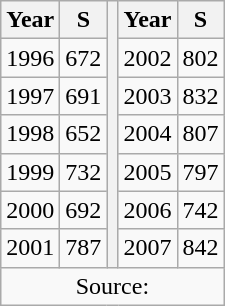<table class="wikitable" style="text-align:center;">
<tr>
<th>Year</th>
<th>S</th>
<th rowspan="7"></th>
<th>Year</th>
<th>S</th>
</tr>
<tr>
<td>1996</td>
<td>672</td>
<td>2002</td>
<td>802</td>
</tr>
<tr>
<td>1997</td>
<td>691</td>
<td>2003</td>
<td>832</td>
</tr>
<tr>
<td>1998</td>
<td>652</td>
<td>2004</td>
<td>807</td>
</tr>
<tr>
<td>1999</td>
<td>732</td>
<td>2005</td>
<td>797</td>
</tr>
<tr>
<td>2000</td>
<td>692</td>
<td>2006</td>
<td>742</td>
</tr>
<tr>
<td>2001</td>
<td>787</td>
<td>2007</td>
<td>842</td>
</tr>
<tr>
<td colspan="5">Source:</td>
</tr>
</table>
